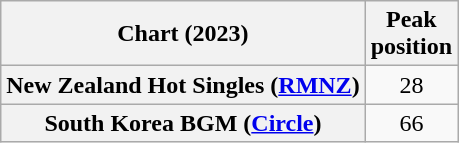<table class="wikitable sortable plainrowheaders" style="text-align:center">
<tr>
<th scope="col">Chart (2023)</th>
<th scope="col">Peak<br>position</th>
</tr>
<tr>
<th scope="row">New Zealand Hot Singles (<a href='#'>RMNZ</a>)</th>
<td>28</td>
</tr>
<tr>
<th scope="row">South Korea BGM (<a href='#'>Circle</a>)</th>
<td>66</td>
</tr>
</table>
